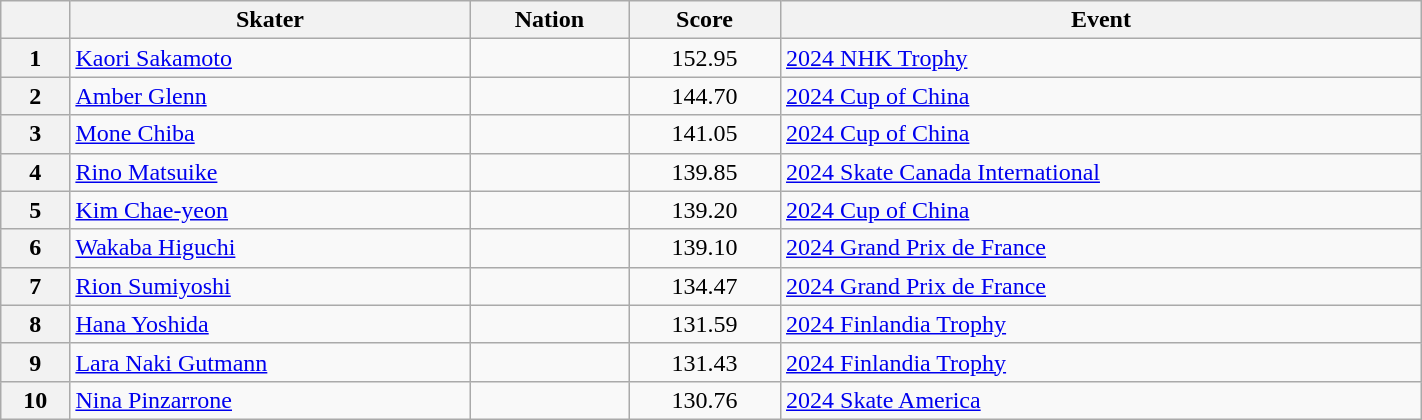<table class="wikitable sortable" style="text-align:left; width:75%">
<tr>
<th scope="col"></th>
<th scope="col">Skater</th>
<th scope="col">Nation</th>
<th scope="col">Score</th>
<th scope="col">Event</th>
</tr>
<tr>
<th scope="row">1</th>
<td><a href='#'>Kaori Sakamoto</a></td>
<td></td>
<td style="text-align:center">152.95</td>
<td><a href='#'>2024 NHK Trophy</a></td>
</tr>
<tr>
<th scope="row">2</th>
<td><a href='#'>Amber Glenn</a></td>
<td></td>
<td style="text-align:center">144.70</td>
<td><a href='#'>2024 Cup of China</a></td>
</tr>
<tr>
<th scope="row">3</th>
<td><a href='#'>Mone Chiba</a></td>
<td></td>
<td style="text-align:center">141.05</td>
<td><a href='#'>2024 Cup of China</a></td>
</tr>
<tr>
<th scope="row">4</th>
<td><a href='#'>Rino Matsuike</a></td>
<td></td>
<td style="text-align:center">139.85</td>
<td><a href='#'>2024 Skate Canada International</a></td>
</tr>
<tr>
<th scope="row">5</th>
<td><a href='#'>Kim Chae-yeon</a></td>
<td></td>
<td style="text-align:center">139.20</td>
<td><a href='#'>2024 Cup of China</a></td>
</tr>
<tr>
<th scope="row">6</th>
<td><a href='#'>Wakaba Higuchi</a></td>
<td></td>
<td style="text-align:center">139.10</td>
<td><a href='#'>2024 Grand Prix de France</a></td>
</tr>
<tr>
<th scope="row">7</th>
<td><a href='#'>Rion Sumiyoshi</a></td>
<td></td>
<td style="text-align:center">134.47</td>
<td><a href='#'>2024 Grand Prix de France</a></td>
</tr>
<tr>
<th scope="row">8</th>
<td><a href='#'>Hana Yoshida</a></td>
<td></td>
<td style="text-align:center">131.59</td>
<td><a href='#'>2024 Finlandia Trophy</a></td>
</tr>
<tr>
<th scope="row">9</th>
<td><a href='#'>Lara Naki Gutmann</a></td>
<td></td>
<td style="text-align:center">131.43</td>
<td><a href='#'>2024 Finlandia Trophy</a></td>
</tr>
<tr>
<th scope="row">10</th>
<td><a href='#'>Nina Pinzarrone</a></td>
<td></td>
<td style="text-align:center">130.76</td>
<td><a href='#'>2024 Skate America</a></td>
</tr>
</table>
